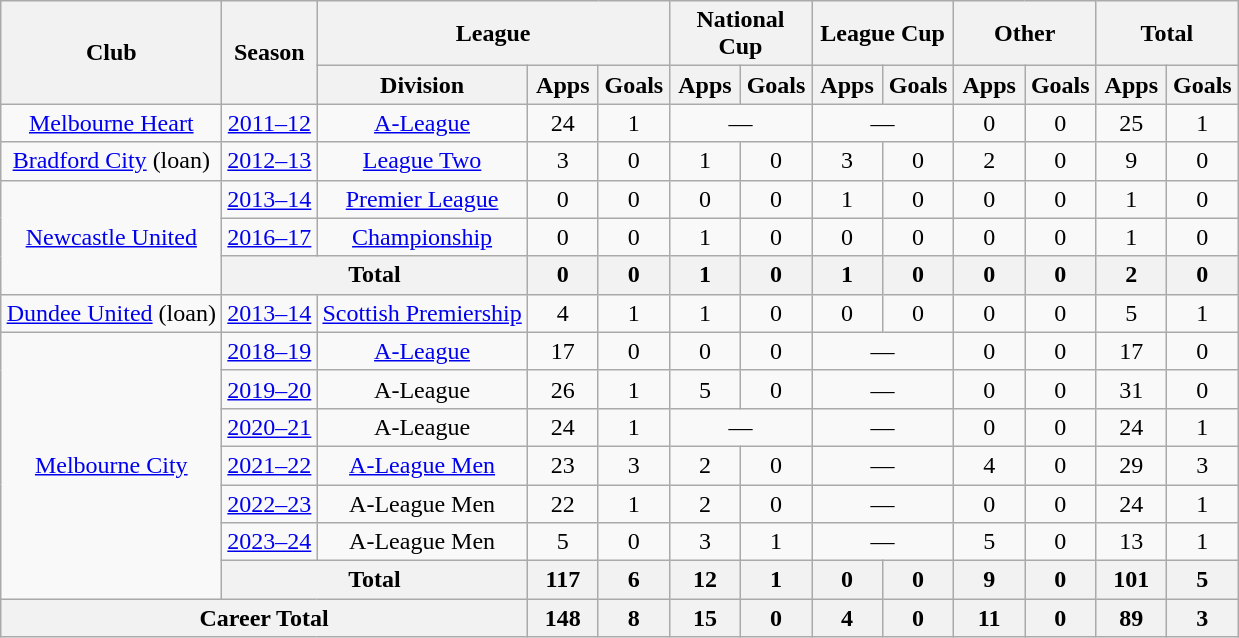<table class="wikitable" style="text-align: center;">
<tr>
<th rowspan="2" width=140>Club</th>
<th rowspan="2">Season</th>
<th colspan="3">League</th>
<th colspan="2">National Cup</th>
<th colspan="2">League Cup</th>
<th colspan="2">Other</th>
<th colspan="2">Total</th>
</tr>
<tr>
<th>Division</th>
<th width=40>Apps</th>
<th width=40>Goals</th>
<th width=40>Apps</th>
<th width=40>Goals</th>
<th width=40>Apps</th>
<th width=40>Goals</th>
<th width=40>Apps</th>
<th width=40>Goals</th>
<th width=40>Apps</th>
<th width=40>Goals</th>
</tr>
<tr>
<td rowspan="1"><a href='#'>Melbourne Heart</a></td>
<td><a href='#'>2011–12</a></td>
<td><a href='#'>A-League</a></td>
<td>24</td>
<td>1</td>
<td colspan=2>—</td>
<td colspan=2>—</td>
<td>0</td>
<td>0</td>
<td>25</td>
<td>1</td>
</tr>
<tr>
<td><a href='#'>Bradford City</a> (loan)</td>
<td><a href='#'>2012–13</a></td>
<td><a href='#'>League Two</a></td>
<td>3</td>
<td>0</td>
<td>1</td>
<td>0</td>
<td>3</td>
<td>0</td>
<td>2</td>
<td>0</td>
<td>9</td>
<td>0</td>
</tr>
<tr>
<td rowspan="3"><a href='#'>Newcastle United</a></td>
<td><a href='#'>2013–14</a></td>
<td><a href='#'>Premier League</a></td>
<td>0</td>
<td>0</td>
<td>0</td>
<td>0</td>
<td>1</td>
<td>0</td>
<td>0</td>
<td>0</td>
<td>1</td>
<td>0</td>
</tr>
<tr>
<td><a href='#'>2016–17</a></td>
<td><a href='#'>Championship</a></td>
<td>0</td>
<td>0</td>
<td>1</td>
<td>0</td>
<td>0</td>
<td>0</td>
<td>0</td>
<td>0</td>
<td>1</td>
<td>0</td>
</tr>
<tr>
<th colspan="2"><strong>Total</strong></th>
<th><strong>0</strong></th>
<th><strong>0</strong></th>
<th><strong>1</strong></th>
<th><strong>0</strong></th>
<th><strong>1</strong></th>
<th><strong>0</strong></th>
<th><strong>0</strong></th>
<th><strong>0</strong></th>
<th><strong>2</strong></th>
<th><strong>0</strong></th>
</tr>
<tr>
<td><a href='#'>Dundee United</a> (loan)</td>
<td><a href='#'>2013–14</a></td>
<td><a href='#'>Scottish Premiership</a></td>
<td>4</td>
<td>1</td>
<td>1</td>
<td>0</td>
<td>0</td>
<td>0</td>
<td>0</td>
<td>0</td>
<td>5</td>
<td>1</td>
</tr>
<tr>
<td rowspan="7"><a href='#'>Melbourne City</a></td>
<td><a href='#'>2018–19</a></td>
<td><a href='#'>A-League</a></td>
<td>17</td>
<td>0</td>
<td>0</td>
<td>0</td>
<td colspan="2">—</td>
<td>0</td>
<td>0</td>
<td>17</td>
<td>0</td>
</tr>
<tr>
<td><a href='#'>2019–20</a></td>
<td>A-League</td>
<td>26</td>
<td>1</td>
<td>5</td>
<td>0</td>
<td colspan=2>—</td>
<td>0</td>
<td>0</td>
<td>31</td>
<td>0</td>
</tr>
<tr>
<td><a href='#'>2020–21</a></td>
<td>A-League</td>
<td>24</td>
<td>1</td>
<td colspan=2>—</td>
<td colspan=2>—</td>
<td>0</td>
<td>0</td>
<td>24</td>
<td>1</td>
</tr>
<tr>
<td><a href='#'>2021–22</a></td>
<td><a href='#'>A-League Men</a></td>
<td>23</td>
<td>3</td>
<td>2</td>
<td>0</td>
<td colspan=2>—</td>
<td>4</td>
<td>0</td>
<td>29</td>
<td>3</td>
</tr>
<tr>
<td><a href='#'>2022–23</a></td>
<td>A-League Men</td>
<td>22</td>
<td>1</td>
<td>2</td>
<td>0</td>
<td colspan=2>—</td>
<td>0</td>
<td>0</td>
<td>24</td>
<td>1</td>
</tr>
<tr>
<td><a href='#'>2023–24</a></td>
<td>A-League Men</td>
<td>5</td>
<td>0</td>
<td>3</td>
<td>1</td>
<td colspan="2">—</td>
<td>5</td>
<td>0</td>
<td>13</td>
<td>1</td>
</tr>
<tr>
<th colspan="2">Total</th>
<th>117</th>
<th>6</th>
<th>12</th>
<th>1</th>
<th>0</th>
<th>0</th>
<th>9</th>
<th>0</th>
<th>101</th>
<th>5</th>
</tr>
<tr>
<th colspan="3">Career Total</th>
<th>148</th>
<th>8</th>
<th>15</th>
<th>0</th>
<th>4</th>
<th>0</th>
<th>11</th>
<th>0</th>
<th>89</th>
<th>3</th>
</tr>
</table>
